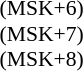<table>
<tr>
<td></td>
<td style=font-size:90%><br>

</td>
<td style=font-size:90%>(MSK+6)<br>(MSK+7)<br>(MSK+8)</td>
</tr>
</table>
